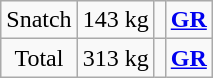<table class = "wikitable" style="text-align:center;">
<tr>
<td>Snatch</td>
<td>143 kg</td>
<td align=left></td>
<td><strong><a href='#'>GR</a></strong></td>
</tr>
<tr>
<td>Total</td>
<td>313 kg</td>
<td align=left></td>
<td><strong><a href='#'>GR</a></strong></td>
</tr>
</table>
